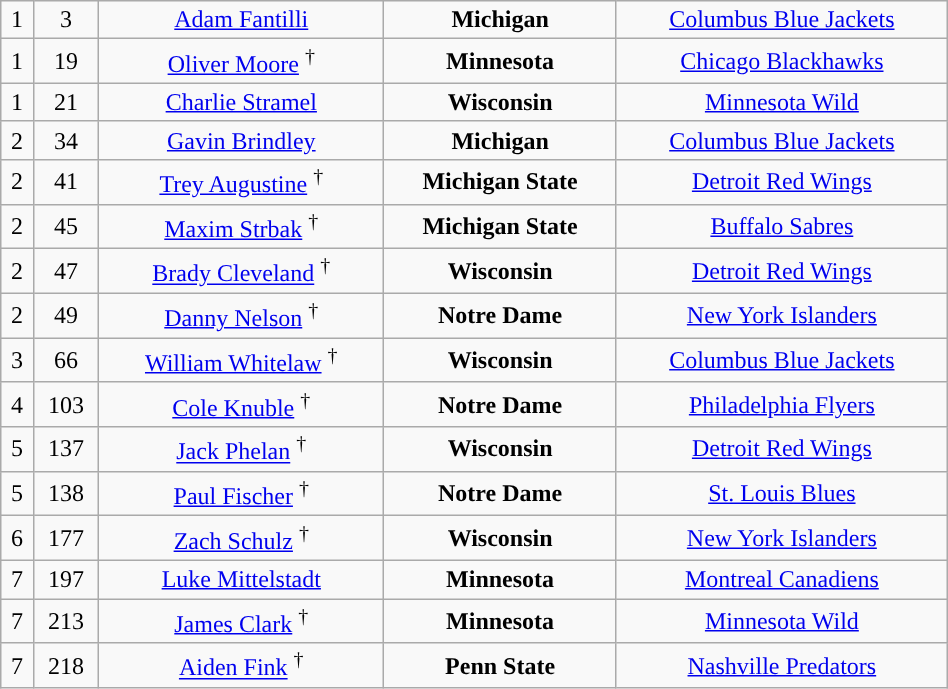<table class="wikitable sortable" width="50%">
<tr align="center" bgcolor="">
<td>1</td>
<td>3</td>
<td><a href='#'>Adam Fantilli</a></td>
<td><strong>Michigan</strong></td>
<td><a href='#'>Columbus Blue Jackets</a></td>
</tr>
<tr align="center" bgcolor="">
<td>1</td>
<td>19</td>
<td><a href='#'>Oliver Moore</a> <sup>†</sup></td>
<td><strong>Minnesota</strong></td>
<td><a href='#'>Chicago Blackhawks</a></td>
</tr>
<tr align="center" bgcolor="">
<td>1</td>
<td>21</td>
<td><a href='#'>Charlie Stramel</a></td>
<td><strong>Wisconsin</strong></td>
<td><a href='#'>Minnesota Wild</a></td>
</tr>
<tr align="center" bgcolor="">
<td>2</td>
<td>34</td>
<td><a href='#'>Gavin Brindley</a></td>
<td><strong>Michigan</strong></td>
<td><a href='#'>Columbus Blue Jackets</a></td>
</tr>
<tr align="center" bgcolor="">
<td>2</td>
<td>41</td>
<td><a href='#'>Trey Augustine</a> <sup>†</sup></td>
<td><strong>Michigan State</strong></td>
<td><a href='#'>Detroit Red Wings</a></td>
</tr>
<tr align="center" bgcolor="">
<td>2</td>
<td>45</td>
<td><a href='#'>Maxim Strbak</a> <sup>†</sup></td>
<td><strong>Michigan State</strong></td>
<td><a href='#'>Buffalo Sabres</a></td>
</tr>
<tr align="center" bgcolor="">
<td>2</td>
<td>47</td>
<td><a href='#'>Brady Cleveland</a> <sup>†</sup></td>
<td><strong>Wisconsin</strong></td>
<td><a href='#'>Detroit Red Wings</a></td>
</tr>
<tr align="center" bgcolor="">
<td>2</td>
<td>49</td>
<td><a href='#'>Danny Nelson</a> <sup>†</sup></td>
<td><strong>Notre Dame</strong></td>
<td><a href='#'>New York Islanders</a></td>
</tr>
<tr align="center" bgcolor="">
<td>3</td>
<td>66</td>
<td><a href='#'>William Whitelaw</a> <sup>†</sup></td>
<td><strong>Wisconsin</strong></td>
<td><a href='#'>Columbus Blue Jackets</a></td>
</tr>
<tr align="center" bgcolor="">
<td>4</td>
<td>103</td>
<td><a href='#'>Cole Knuble</a> <sup>†</sup></td>
<td><strong>Notre Dame</strong></td>
<td><a href='#'>Philadelphia Flyers</a></td>
</tr>
<tr align="center" bgcolor="">
<td>5</td>
<td>137</td>
<td><a href='#'>Jack Phelan</a> <sup>†</sup></td>
<td><strong>Wisconsin</strong></td>
<td><a href='#'>Detroit Red Wings</a></td>
</tr>
<tr align="center" bgcolor="">
<td>5</td>
<td>138</td>
<td><a href='#'>Paul Fischer</a> <sup>†</sup></td>
<td><strong>Notre Dame</strong></td>
<td><a href='#'>St. Louis Blues</a></td>
</tr>
<tr align="center" bgcolor="">
<td>6</td>
<td>177</td>
<td><a href='#'>Zach Schulz</a> <sup>†</sup></td>
<td><strong>Wisconsin</strong></td>
<td><a href='#'>New York Islanders</a></td>
</tr>
<tr align="center" bgcolor="">
<td>7</td>
<td>197</td>
<td><a href='#'>Luke Mittelstadt</a></td>
<td><strong>Minnesota</strong></td>
<td><a href='#'>Montreal Canadiens</a></td>
</tr>
<tr align="center" bgcolor="">
<td>7</td>
<td>213</td>
<td><a href='#'>James Clark</a> <sup>†</sup></td>
<td><strong>Minnesota</strong></td>
<td><a href='#'>Minnesota Wild</a></td>
</tr>
<tr align="center" bgcolor="">
<td>7</td>
<td>218</td>
<td><a href='#'>Aiden Fink</a> <sup>†</sup></td>
<td><strong>Penn State</strong></td>
<td><a href='#'>Nashville Predators</a></td>
</tr>
</table>
